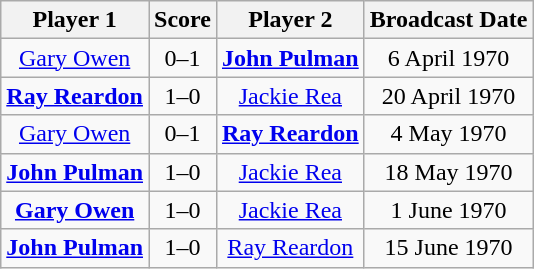<table class="wikitable" style="text-align: center">
<tr>
<th>Player 1</th>
<th>Score</th>
<th>Player 2</th>
<th>Broadcast Date</th>
</tr>
<tr>
<td> <a href='#'>Gary Owen</a></td>
<td>0–1</td>
<td> <strong><a href='#'>John Pulman</a></strong></td>
<td>6 April 1970</td>
</tr>
<tr>
<td> <strong><a href='#'>Ray Reardon</a></strong></td>
<td>1–0</td>
<td> <a href='#'>Jackie Rea</a></td>
<td>20 April 1970</td>
</tr>
<tr>
<td> <a href='#'>Gary Owen</a></td>
<td>0–1</td>
<td> <strong><a href='#'>Ray Reardon</a></strong></td>
<td>4 May 1970</td>
</tr>
<tr>
<td> <strong><a href='#'>John Pulman</a></strong></td>
<td>1–0</td>
<td> <a href='#'>Jackie Rea</a></td>
<td>18 May 1970</td>
</tr>
<tr>
<td> <strong><a href='#'>Gary Owen</a></strong></td>
<td>1–0</td>
<td> <a href='#'>Jackie Rea</a></td>
<td>1 June 1970</td>
</tr>
<tr>
<td> <strong><a href='#'>John Pulman</a></strong></td>
<td>1–0</td>
<td> <a href='#'>Ray Reardon</a></td>
<td>15 June 1970</td>
</tr>
</table>
